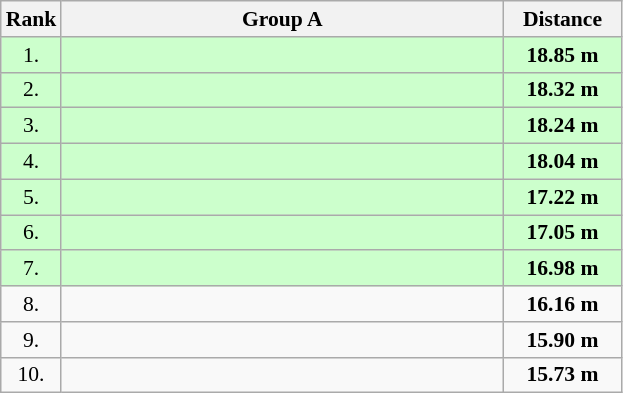<table class="wikitable" style="border-collapse: collapse; font-size: 90%;">
<tr>
<th>Rank</th>
<th style="width: 20em">Group A</th>
<th style="width: 5em">Distance</th>
</tr>
<tr style="background:#ccffcc;">
<td align="center">1.</td>
<td></td>
<td align="center"><strong>18.85 m</strong></td>
</tr>
<tr style="background:#ccffcc;">
<td align="center">2.</td>
<td></td>
<td align="center"><strong>18.32 m</strong></td>
</tr>
<tr style="background:#ccffcc;">
<td align="center">3.</td>
<td></td>
<td align="center"><strong>18.24 m</strong></td>
</tr>
<tr style="background:#ccffcc;">
<td align="center">4.</td>
<td></td>
<td align="center"><strong>18.04 m</strong></td>
</tr>
<tr style="background:#ccffcc;">
<td align="center">5.</td>
<td></td>
<td align="center"><strong>17.22 m</strong></td>
</tr>
<tr style="background:#ccffcc;">
<td align="center">6.</td>
<td></td>
<td align="center"><strong>17.05 m</strong></td>
</tr>
<tr style="background:#ccffcc;">
<td align="center">7.</td>
<td></td>
<td align="center"><strong>16.98 m</strong></td>
</tr>
<tr>
<td align="center">8.</td>
<td></td>
<td align="center"><strong>16.16 m</strong></td>
</tr>
<tr>
<td align="center">9.</td>
<td></td>
<td align="center"><strong>15.90 m</strong></td>
</tr>
<tr>
<td align="center">10.</td>
<td></td>
<td align="center"><strong>15.73 m</strong></td>
</tr>
</table>
